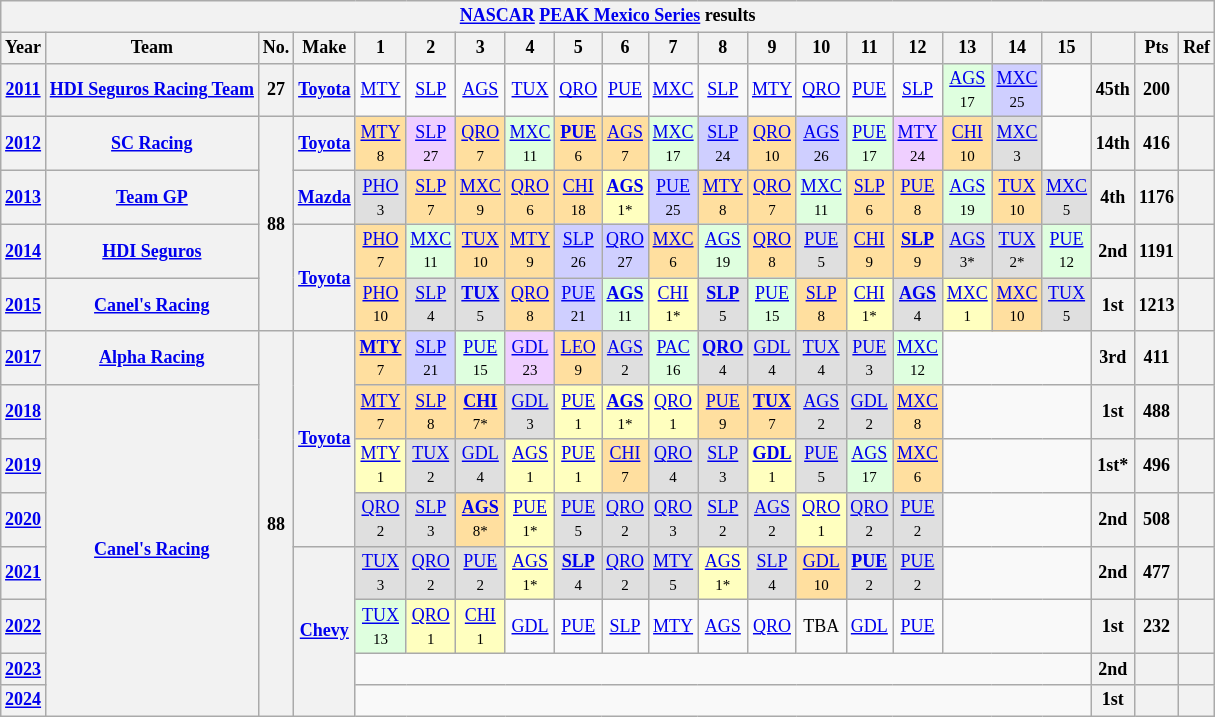<table class="wikitable" style="text-align:center; font-size:75%">
<tr>
<th colspan=24><a href='#'>NASCAR</a> <a href='#'>PEAK Mexico Series</a> results</th>
</tr>
<tr>
<th>Year</th>
<th>Team</th>
<th>No.</th>
<th>Make</th>
<th>1</th>
<th>2</th>
<th>3</th>
<th>4</th>
<th>5</th>
<th>6</th>
<th>7</th>
<th>8</th>
<th>9</th>
<th>10</th>
<th>11</th>
<th>12</th>
<th>13</th>
<th>14</th>
<th>15</th>
<th></th>
<th>Pts</th>
<th>Ref</th>
</tr>
<tr>
<th><a href='#'>2011</a></th>
<th><a href='#'>HDI Seguros Racing Team</a></th>
<th>27</th>
<th><a href='#'>Toyota</a></th>
<td><a href='#'>MTY</a></td>
<td><a href='#'>SLP</a></td>
<td><a href='#'>AGS</a></td>
<td><a href='#'>TUX</a></td>
<td><a href='#'>QRO</a></td>
<td><a href='#'>PUE</a></td>
<td><a href='#'>MXC</a></td>
<td><a href='#'>SLP</a></td>
<td><a href='#'>MTY</a></td>
<td><a href='#'>QRO</a></td>
<td><a href='#'>PUE</a></td>
<td><a href='#'>SLP</a></td>
<td style="background:#DFFFDF;"><a href='#'>AGS</a><br><small>17</small></td>
<td style="background:#CFCFFF;"><a href='#'>MXC</a><br><small>25</small></td>
<td></td>
<th>45th</th>
<th>200</th>
<th></th>
</tr>
<tr>
<th><a href='#'>2012</a></th>
<th><a href='#'>SC Racing</a></th>
<th rowspan=4>88</th>
<th><a href='#'>Toyota</a></th>
<td style="background:#FFDF9F;"><a href='#'>MTY</a><br><small>8</small></td>
<td style="background:#EFCFFF;"><a href='#'>SLP</a><br><small>27</small></td>
<td style="background:#FFDF9F;"><a href='#'>QRO</a><br><small>7</small></td>
<td style="background:#DFFFDF;"><a href='#'>MXC</a><br><small>11</small></td>
<td style="background:#FFDF9F;"><strong><a href='#'>PUE</a></strong><br><small>6</small></td>
<td style="background:#FFDF9F;"><a href='#'>AGS</a><br><small>7</small></td>
<td style="background:#DFFFDF;"><a href='#'>MXC</a><br><small>17</small></td>
<td style="background:#CFCFFF;"><a href='#'>SLP</a><br><small>24</small></td>
<td style="background:#FFDF9F;"><a href='#'>QRO</a><br><small>10</small></td>
<td style="background:#CFCFFF;"><a href='#'>AGS</a><br><small>26</small></td>
<td style="background:#DFFFDF;"><a href='#'>PUE</a><br><small>17</small></td>
<td style="background:#EFCFFF;"><a href='#'>MTY</a><br><small>24</small></td>
<td style="background:#FFDF9F;"><a href='#'>CHI</a><br><small>10</small></td>
<td style="background:#DFDFDF;"><a href='#'>MXC</a><br><small>3</small></td>
<td></td>
<th>14th</th>
<th>416</th>
<th></th>
</tr>
<tr>
<th><a href='#'>2013</a></th>
<th><a href='#'>Team GP</a></th>
<th><a href='#'>Mazda</a></th>
<td style="background:#DFDFDF;"><a href='#'>PHO</a><br><small>3</small></td>
<td style="background:#FFDF9F;"><a href='#'>SLP</a><br><small>7</small></td>
<td style="background:#FFDF9F;"><a href='#'>MXC</a><br><small>9</small></td>
<td style="background:#FFDF9F;"><a href='#'>QRO</a><br><small>6</small></td>
<td style="background:#FFDF9F;"><a href='#'>CHI</a><br><small>18</small></td>
<td style="background:#FFFFBF;"><strong><a href='#'>AGS</a></strong><br><small>1*</small></td>
<td style="background:#CFCFFF;"><a href='#'>PUE</a><br><small>25</small></td>
<td style="background:#FFDF9F;"><a href='#'>MTY</a><br><small>8</small></td>
<td style="background:#FFDF9F;"><a href='#'>QRO</a><br><small>7</small></td>
<td style="background:#DFFFDF;"><a href='#'>MXC</a><br><small>11</small></td>
<td style="background:#FFDF9F;"><a href='#'>SLP</a><br><small>6</small></td>
<td style="background:#FFDF9F;"><a href='#'>PUE</a><br><small>8</small></td>
<td style="background:#DFFFDF;"><a href='#'>AGS</a><br><small>19</small></td>
<td style="background:#FFDF9F;"><a href='#'>TUX</a><br><small>10</small></td>
<td style="background:#DFDFDF;"><a href='#'>MXC</a><br><small>5</small></td>
<th>4th</th>
<th>1176</th>
<th></th>
</tr>
<tr>
<th><a href='#'>2014</a></th>
<th><a href='#'>HDI Seguros</a></th>
<th rowspan=2><a href='#'>Toyota</a></th>
<td style="background:#FFDF9F;"><a href='#'>PHO</a><br><small>7</small></td>
<td style="background:#DFFFDF;"><a href='#'>MXC</a><br><small>11</small></td>
<td style="background:#FFDF9F;"><a href='#'>TUX</a><br><small>10</small></td>
<td style="background:#FFDF9F;"><a href='#'>MTY</a><br><small>9</small></td>
<td style="background:#CFCFFF;"><a href='#'>SLP</a><br><small>26</small></td>
<td style="background:#CFCFFF;"><a href='#'>QRO</a><br><small>27</small></td>
<td style="background:#FFDF9F;"><a href='#'>MXC</a><br><small>6</small></td>
<td style="background:#DFFFDF;"><a href='#'>AGS</a><br><small>19</small></td>
<td style="background:#FFDF9F;"><a href='#'>QRO</a><br><small>8</small></td>
<td style="background:#DFDFDF;"><a href='#'>PUE</a><br><small>5</small></td>
<td style="background:#FFDF9F;"><a href='#'>CHI</a><br><small>9</small></td>
<td style="background:#FFDF9F;"><strong><a href='#'>SLP</a></strong><br><small>9</small></td>
<td style="background:#DFDFDF;"><a href='#'>AGS</a><br><small>3*</small></td>
<td style="background:#DFDFDF;"><a href='#'>TUX</a><br><small>2*</small></td>
<td style="background:#DFFFDF;"><a href='#'>PUE</a><br><small>12</small></td>
<th>2nd</th>
<th>1191</th>
<th></th>
</tr>
<tr>
<th><a href='#'>2015</a></th>
<th><a href='#'>Canel's Racing</a></th>
<td style="background:#FFDF9F;"><a href='#'>PHO</a><br><small>10</small></td>
<td style="background:#DFDFDF;"><a href='#'>SLP</a><br><small>4</small></td>
<td style="background:#DFDFDF;"><strong><a href='#'>TUX</a></strong><br><small>5</small></td>
<td style="background:#FFDF9F;"><a href='#'>QRO</a><br><small>8</small></td>
<td style="background:#CFCFFF;"><a href='#'>PUE</a><br><small>21</small></td>
<td style="background:#DFFFDF;"><strong><a href='#'>AGS</a></strong><br><small>11</small></td>
<td style="background:#FFFFBF;"><a href='#'>CHI</a><br><small>1*</small></td>
<td style="background:#DFDFDF;"><strong><a href='#'>SLP</a></strong><br><small>5</small></td>
<td style="background:#DFFFDF;"><a href='#'>PUE</a><br><small>15</small></td>
<td style="background:#FFDF9F;"><a href='#'>SLP</a><br><small>8</small></td>
<td style="background:#FFFFBF;"><a href='#'>CHI</a><br><small>1*</small></td>
<td style="background:#DFDFDF;"><strong><a href='#'>AGS</a></strong><br><small>4</small></td>
<td style="background:#FFFFBF;"><a href='#'>MXC</a><br><small>1</small></td>
<td style="background:#FFDF9F;"><a href='#'>MXC</a><br><small>10</small></td>
<td style="background:#DFDFDF;"><a href='#'>TUX</a><br><small>5</small></td>
<th>1st</th>
<th>1213</th>
<th></th>
</tr>
<tr>
<th><a href='#'>2017</a></th>
<th><a href='#'>Alpha Racing</a></th>
<th rowspan=8>88</th>
<th rowspan=4><a href='#'>Toyota</a></th>
<td style="background:#FFDF9F;"><strong><a href='#'>MTY</a></strong><br><small>7</small></td>
<td style="background:#CFCFFF;"><a href='#'>SLP</a><br><small>21</small></td>
<td style="background:#DFFFDF;"><a href='#'>PUE</a><br><small>15</small></td>
<td style="background:#EFCFFF;"><a href='#'>GDL</a><br><small>23</small></td>
<td style="background:#FFDF9F;"><a href='#'>LEO</a><br><small>9</small></td>
<td style="background:#DFDFDF;"><a href='#'>AGS</a><br><small>2</small></td>
<td style="background:#DFFFDF;"><a href='#'>PAC</a><br><small>16</small></td>
<td style="background:#DFDFDF;"><strong><a href='#'>QRO</a></strong><br><small>4</small></td>
<td style="background:#DFDFDF;"><a href='#'>GDL</a><br><small>4</small></td>
<td style="background:#DFDFDF;"><a href='#'>TUX</a><br><small>4</small></td>
<td style="background:#DFDFDF;"><a href='#'>PUE</a><br><small>3</small></td>
<td style="background:#DFFFDF;"><a href='#'>MXC</a><br><small>12</small></td>
<td colspan=3></td>
<th>3rd</th>
<th>411</th>
<th></th>
</tr>
<tr>
<th><a href='#'>2018</a></th>
<th rowspan=7><a href='#'>Canel's Racing</a></th>
<td style="background:#FFDF9F;"><a href='#'>MTY</a><br><small>7</small></td>
<td style="background:#FFDF9F;"><a href='#'>SLP</a><br><small>8</small></td>
<td style="background:#FFDF9F;"><strong><a href='#'>CHI</a></strong><br><small>7*</small></td>
<td style="background:#DFDFDF;"><a href='#'>GDL</a><br><small>3</small></td>
<td style="background:#FFFFBF;"><a href='#'>PUE</a><br><small>1</small></td>
<td style="background:#FFFFBF;"><strong><a href='#'>AGS</a></strong><br><small>1*</small></td>
<td style="background:#FFFFBF;"><a href='#'>QRO</a><br><small>1</small></td>
<td style="background:#FFDF9F;"><a href='#'>PUE</a><br><small>9</small></td>
<td style="background:#FFDF9F;"><strong><a href='#'>TUX</a></strong><br><small>7</small></td>
<td style="background:#DFDFDF;"><a href='#'>AGS</a><br><small>2</small></td>
<td style="background:#DFDFDF;"><a href='#'>GDL</a><br><small>2</small></td>
<td style="background:#FFDF9F;"><a href='#'>MXC</a><br><small>8</small></td>
<td colspan=3></td>
<th>1st</th>
<th>488</th>
<th></th>
</tr>
<tr>
<th><a href='#'>2019</a></th>
<td style="background:#FFFFBF;"><a href='#'>MTY</a><br><small>1</small></td>
<td style="background:#DFDFDF;"><a href='#'>TUX</a><br><small>2</small></td>
<td style="background:#DFDFDF;"><a href='#'>GDL</a><br><small>4</small></td>
<td style="background:#FFFFBF;"><a href='#'>AGS</a><br><small>1</small></td>
<td style="background:#FFFFBF;"><a href='#'>PUE</a><br><small>1</small></td>
<td style="background:#FFDF9F;"><a href='#'>CHI</a><br><small>7</small></td>
<td style="background:#DFDFDF;"><a href='#'>QRO</a><br><small>4</small></td>
<td style="background:#DFDFDF;"><a href='#'>SLP</a><br><small>3</small></td>
<td style="background:#FFFFBF;"><strong><a href='#'>GDL</a></strong><br><small>1</small></td>
<td style="background:#DFDFDF;"><a href='#'>PUE</a><br><small>5</small></td>
<td style="background:#DFFFDF;"><a href='#'>AGS</a><br><small>17</small></td>
<td style="background:#FFDF9F;"><a href='#'>MXC</a><br><small>6</small></td>
<td colspan=3></td>
<th>1st*</th>
<th>496</th>
<th></th>
</tr>
<tr>
<th><a href='#'>2020</a></th>
<td style="background:#DFDFDF;"><a href='#'>QRO</a><br><small>2</small></td>
<td style="background:#DFDFDF;"><a href='#'>SLP</a><br><small>3</small></td>
<td style="background:#FFDF9F;"><strong><a href='#'>AGS</a></strong><br><small>8*</small></td>
<td style="background:#FFFFBF;"><a href='#'>PUE</a><br><small>1*</small></td>
<td style="background:#DFDFDF;"><a href='#'>PUE</a><br><small>5</small></td>
<td style="background:#DFDFDF;"><a href='#'>QRO</a><br><small>2</small></td>
<td style="background:#DFDFDF;"><a href='#'>QRO</a><br><small>3</small></td>
<td style="background:#DFDFDF;"><a href='#'>SLP</a><br><small>2</small></td>
<td style="background:#DFDFDF;"><a href='#'>AGS</a><br><small>2</small></td>
<td style="background:#FFFFBF;"><a href='#'>QRO</a><br><small>1</small></td>
<td style="background:#DFDFDF;"><a href='#'>QRO</a><br><small>2</small></td>
<td style="background:#DFDFDF;"><a href='#'>PUE</a><br><small>2</small></td>
<td colspan=3></td>
<th>2nd</th>
<th>508</th>
<th></th>
</tr>
<tr>
<th><a href='#'>2021</a></th>
<th rowspan=4><a href='#'>Chevy</a></th>
<td style="background:#DFDFDF;"><a href='#'>TUX</a><br><small>3</small></td>
<td style="background:#DFDFDF;"><a href='#'>QRO</a><br><small>2</small></td>
<td style="background:#DFDFDF;"><a href='#'>PUE</a><br><small>2</small></td>
<td style="background:#FFFFBF;"><a href='#'>AGS</a><br><small>1*</small></td>
<td style="background:#DFDFDF;"><strong><a href='#'>SLP</a></strong><br><small>4</small></td>
<td style="background:#DFDFDF;"><a href='#'>QRO</a><br><small>2</small></td>
<td style="background:#DFDFDF;"><a href='#'>MTY</a><br><small>5</small></td>
<td style="background:#FFFFBF;"><a href='#'>AGS</a><br><small>1*</small></td>
<td style="background:#DFDFDF;"><a href='#'>SLP</a><br><small>4</small></td>
<td style="background:#FFDF9F;"><a href='#'>GDL</a><br><small>10</small></td>
<td style="background:#DFDFDF;"><strong><a href='#'>PUE</a></strong><br><small>2</small></td>
<td style="background:#DFDFDF;"><a href='#'>PUE</a><br><small>2</small></td>
<td colspan=3></td>
<th>2nd</th>
<th>477</th>
<th></th>
</tr>
<tr>
<th><a href='#'>2022</a></th>
<td style="background:#DFFFDF;"><a href='#'>TUX</a><br><small>13</small></td>
<td style="background:#FFFFBF;"><a href='#'>QRO</a><br><small>1</small></td>
<td style="background:#FFFFBF;"><a href='#'>CHI</a><br><small>1</small></td>
<td><a href='#'>GDL</a></td>
<td><a href='#'>PUE</a></td>
<td><a href='#'>SLP</a></td>
<td><a href='#'>MTY</a></td>
<td><a href='#'>AGS</a></td>
<td><a href='#'>QRO</a></td>
<td>TBA</td>
<td><a href='#'>GDL</a></td>
<td><a href='#'>PUE</a></td>
<td colspan=3></td>
<th>1st</th>
<th>232</th>
<th></th>
</tr>
<tr>
<th><a href='#'>2023</a></th>
<td colspan=15></td>
<th>2nd</th>
<th></th>
<th></th>
</tr>
<tr>
<th><a href='#'>2024</a></th>
<td colspan=15></td>
<th>1st</th>
<th></th>
<th></th>
</tr>
</table>
